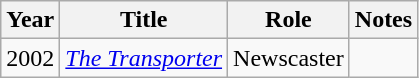<table class="wikitable">
<tr>
<th>Year</th>
<th>Title</th>
<th>Role</th>
<th>Notes</th>
</tr>
<tr>
<td>2002</td>
<td><em><a href='#'>The Transporter</a></em></td>
<td>Newscaster</td>
<td></td>
</tr>
</table>
